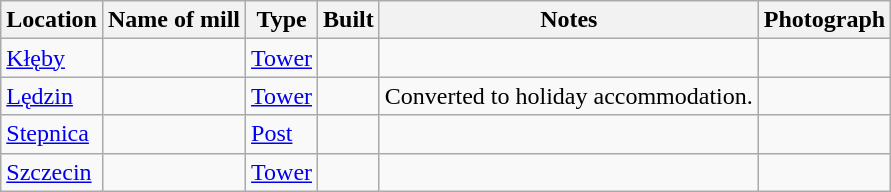<table class="wikitable">
<tr>
<th>Location</th>
<th>Name of mill</th>
<th>Type</th>
<th>Built</th>
<th>Notes</th>
<th>Photograph</th>
</tr>
<tr>
<td><a href='#'>Kłęby</a></td>
<td></td>
<td><a href='#'>Tower</a></td>
<td></td>
<td></td>
<td></td>
</tr>
<tr>
<td><a href='#'>Lędzin</a></td>
<td></td>
<td><a href='#'>Tower</a></td>
<td></td>
<td>Converted to holiday accommodation.<br></td>
<td></td>
</tr>
<tr>
<td><a href='#'>Stepnica</a></td>
<td></td>
<td><a href='#'>Post</a></td>
<td></td>
<td></td>
<td></td>
</tr>
<tr>
<td><a href='#'>Szczecin</a></td>
<td></td>
<td><a href='#'>Tower</a></td>
<td></td>
<td></td>
<td></td>
</tr>
</table>
